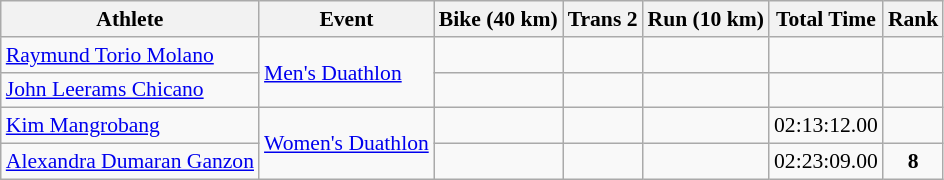<table class="wikitable" style="font-size:90%">
<tr>
<th>Athlete</th>
<th>Event</th>
<th>Bike (40 km)</th>
<th>Trans 2</th>
<th>Run (10 km)</th>
<th>Total Time</th>
<th>Rank</th>
</tr>
<tr align=center>
<td align=left><a href='#'>Raymund Torio Molano</a></td>
<td rowspan="2" align=left><a href='#'>Men's Duathlon</a></td>
<td></td>
<td></td>
<td></td>
<td></td>
<td></td>
</tr>
<tr align=center>
<td align=left><a href='#'>John Leerams Chicano</a></td>
<td></td>
<td></td>
<td></td>
<td></td>
<td></td>
</tr>
<tr align=center>
<td align=left><a href='#'>Kim Mangrobang</a></td>
<td rowspan="2" align=left><a href='#'>Women's Duathlon</a></td>
<td></td>
<td></td>
<td></td>
<td>02:13:12.00</td>
<td></td>
</tr>
<tr align=center>
<td align=left><a href='#'>Alexandra Dumaran Ganzon</a></td>
<td></td>
<td></td>
<td></td>
<td>02:23:09.00</td>
<td><strong>8</strong></td>
</tr>
</table>
